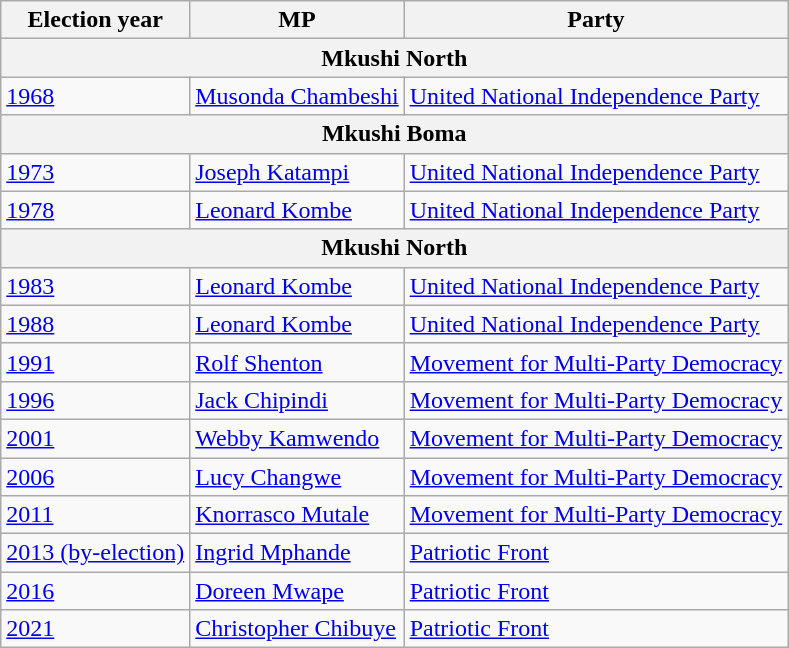<table class=wikitable>
<tr>
<th>Election year</th>
<th>MP</th>
<th>Party</th>
</tr>
<tr>
<th colspan=3>Mkushi North</th>
</tr>
<tr>
<td><a href='#'>1968</a></td>
<td><a href='#'>Musonda Chambeshi</a></td>
<td><a href='#'>United National Independence Party</a></td>
</tr>
<tr>
<th colspan=3>Mkushi Boma</th>
</tr>
<tr>
<td><a href='#'>1973</a></td>
<td><a href='#'>Joseph Katampi</a></td>
<td><a href='#'>United National Independence Party</a></td>
</tr>
<tr>
<td><a href='#'>1978</a></td>
<td><a href='#'>Leonard Kombe</a></td>
<td><a href='#'>United National Independence Party</a></td>
</tr>
<tr>
<th colspan=3>Mkushi North</th>
</tr>
<tr>
<td><a href='#'>1983</a></td>
<td><a href='#'>Leonard Kombe</a></td>
<td><a href='#'>United National Independence Party</a></td>
</tr>
<tr>
<td><a href='#'>1988</a></td>
<td><a href='#'>Leonard Kombe</a></td>
<td><a href='#'>United National Independence Party</a></td>
</tr>
<tr>
<td><a href='#'>1991</a></td>
<td><a href='#'>Rolf Shenton</a></td>
<td><a href='#'>Movement for Multi-Party Democracy</a></td>
</tr>
<tr>
<td><a href='#'>1996</a></td>
<td><a href='#'>Jack Chipindi</a></td>
<td><a href='#'>Movement for Multi-Party Democracy</a></td>
</tr>
<tr>
<td><a href='#'>2001</a></td>
<td><a href='#'>Webby Kamwendo</a></td>
<td><a href='#'>Movement for Multi-Party Democracy</a></td>
</tr>
<tr>
<td><a href='#'>2006</a></td>
<td><a href='#'>Lucy Changwe</a></td>
<td><a href='#'>Movement for Multi-Party Democracy</a></td>
</tr>
<tr>
<td><a href='#'>2011</a></td>
<td><a href='#'>Knorrasco Mutale</a></td>
<td><a href='#'>Movement for Multi-Party Democracy</a></td>
</tr>
<tr>
<td><a href='#'>2013 (by-election)</a></td>
<td><a href='#'>Ingrid Mphande</a></td>
<td><a href='#'>Patriotic Front</a></td>
</tr>
<tr>
<td><a href='#'>2016</a></td>
<td><a href='#'>Doreen Mwape</a></td>
<td><a href='#'>Patriotic Front</a></td>
</tr>
<tr>
<td><a href='#'>2021</a></td>
<td><a href='#'>Christopher Chibuye</a></td>
<td><a href='#'>Patriotic Front</a></td>
</tr>
</table>
